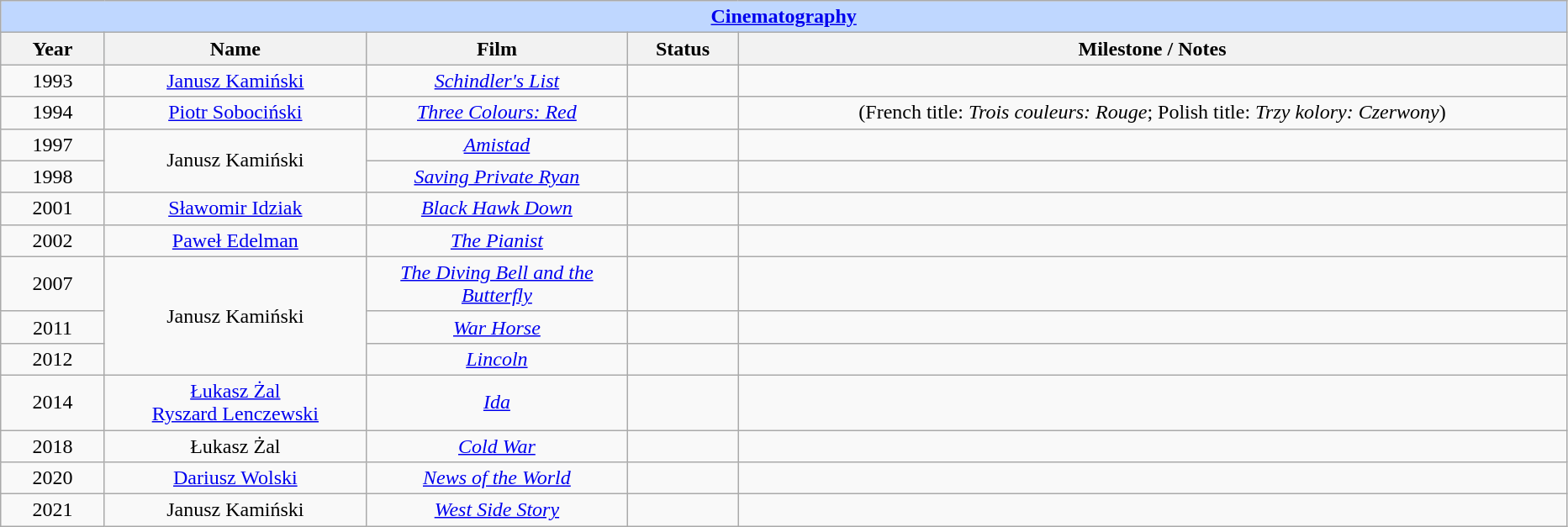<table class="wikitable" style="text-align: center">
<tr ---- bgcolor="#bfd7ff">
<td colspan=5 align=center><strong><a href='#'>Cinematography</a></strong></td>
</tr>
<tr ---- bgcolor="#ebf5ff">
<th width="75">Year</th>
<th width="200">Name</th>
<th width="200">Film</th>
<th width="80">Status</th>
<th width="650">Milestone / Notes</th>
</tr>
<tr>
<td>1993</td>
<td><a href='#'>Janusz Kamiński</a></td>
<td><em><a href='#'>Schindler's List</a></em></td>
<td></td>
<td></td>
</tr>
<tr>
<td>1994</td>
<td><a href='#'>Piotr Sobociński</a></td>
<td><em><a href='#'>Three Colours: Red</a></em></td>
<td></td>
<td>(French title: <em>Trois couleurs: Rouge</em>; Polish title: <em>Trzy kolory: Czerwony</em>)</td>
</tr>
<tr>
<td>1997</td>
<td rowspan="2">Janusz Kamiński</td>
<td><em><a href='#'>Amistad</a></em></td>
<td></td>
<td></td>
</tr>
<tr>
<td>1998</td>
<td><em><a href='#'>Saving Private Ryan</a></em></td>
<td></td>
<td></td>
</tr>
<tr>
<td>2001</td>
<td><a href='#'>Sławomir Idziak</a></td>
<td><em><a href='#'>Black Hawk Down</a></em></td>
<td></td>
<td></td>
</tr>
<tr>
<td>2002</td>
<td><a href='#'>Paweł Edelman</a></td>
<td><em><a href='#'>The Pianist</a></em></td>
<td></td>
<td></td>
</tr>
<tr>
<td>2007</td>
<td rowspan="3">Janusz Kamiński</td>
<td><em><a href='#'>The Diving Bell and the Butterfly</a></em></td>
<td></td>
<td></td>
</tr>
<tr>
<td>2011</td>
<td><em><a href='#'>War Horse</a></em></td>
<td></td>
<td></td>
</tr>
<tr>
<td>2012</td>
<td><em><a href='#'>Lincoln</a></em></td>
<td></td>
<td></td>
</tr>
<tr>
<td>2014</td>
<td><a href='#'>Łukasz Żal</a><br><a href='#'>Ryszard Lenczewski</a></td>
<td><em><a href='#'>Ida</a></em></td>
<td></td>
<td></td>
</tr>
<tr>
<td>2018</td>
<td>Łukasz Żal</td>
<td><em><a href='#'>Cold War</a></em></td>
<td></td>
<td></td>
</tr>
<tr>
<td>2020</td>
<td><a href='#'>Dariusz Wolski</a></td>
<td><em><a href='#'>News of the World</a></em></td>
<td></td>
<td></td>
</tr>
<tr>
<td>2021</td>
<td>Janusz Kamiński</td>
<td><em><a href='#'>West Side Story</a></em></td>
<td></td>
<td></td>
</tr>
</table>
